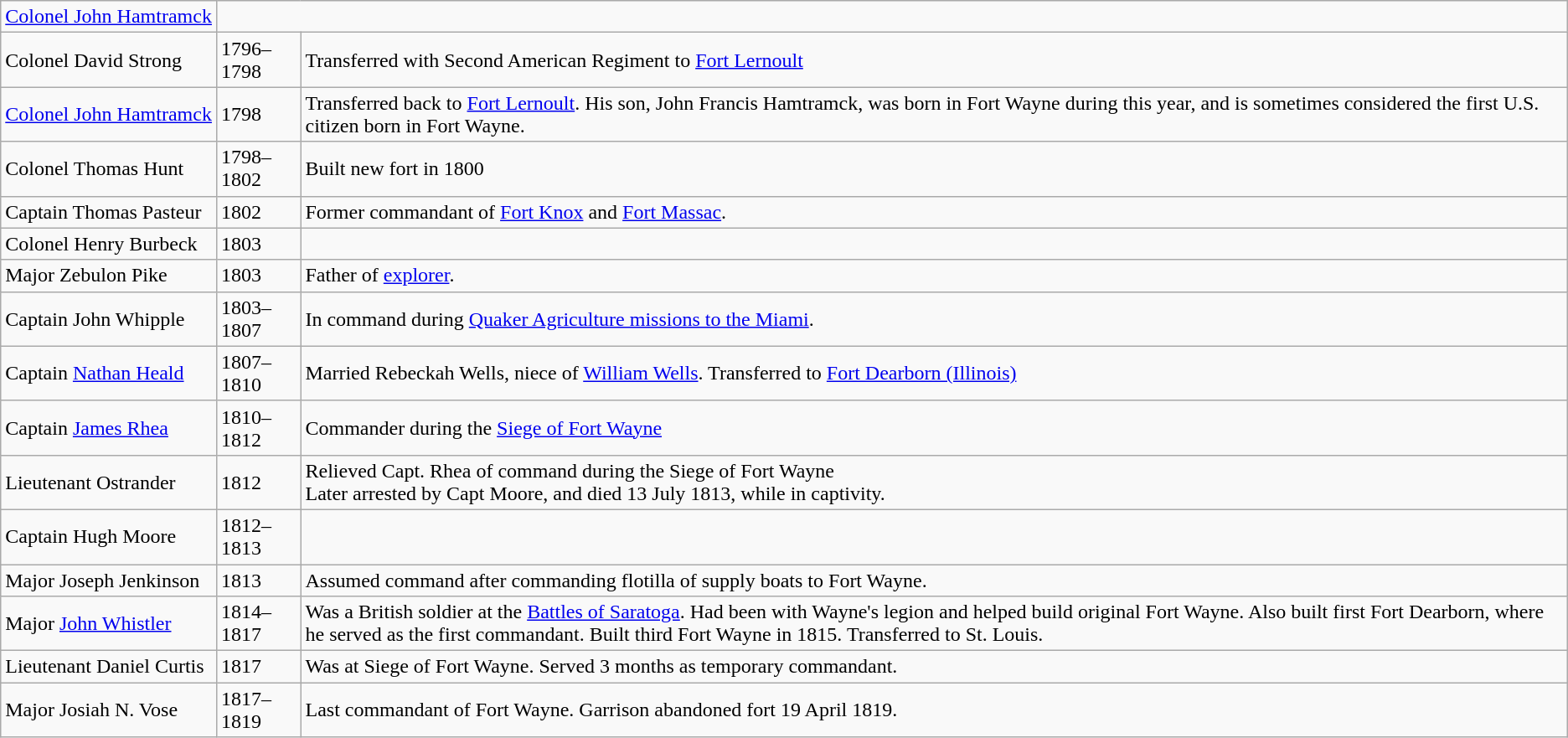<table class="wikitable" !Name!!Command Date!!Notes>
<tr>
<td><a href='#'>Colonel John Hamtramck</a></td>
</tr>
<tr>
<td>Colonel David Strong</td>
<td>1796–1798</td>
<td>Transferred with Second American Regiment to <a href='#'>Fort Lernoult</a></td>
</tr>
<tr>
<td><a href='#'>Colonel John Hamtramck</a></td>
<td>1798</td>
<td>Transferred back to <a href='#'>Fort Lernoult</a>.  His son, John Francis Hamtramck, was born in Fort Wayne during this year, and is sometimes considered the first U.S. citizen born in Fort Wayne.</td>
</tr>
<tr>
<td>Colonel Thomas Hunt</td>
<td>1798–1802</td>
<td>Built new fort in 1800</td>
</tr>
<tr>
<td>Captain Thomas Pasteur</td>
<td>1802</td>
<td>Former commandant of <a href='#'>Fort Knox</a> and <a href='#'>Fort Massac</a>.</td>
</tr>
<tr>
<td>Colonel Henry Burbeck</td>
<td>1803</td>
<td></td>
</tr>
<tr>
<td>Major Zebulon Pike</td>
<td>1803</td>
<td>Father of <a href='#'>explorer</a>.</td>
</tr>
<tr>
<td>Captain John Whipple</td>
<td>1803–1807</td>
<td>In command during <a href='#'>Quaker Agriculture missions to the Miami</a>.</td>
</tr>
<tr>
<td>Captain <a href='#'>Nathan Heald</a></td>
<td>1807–1810</td>
<td>Married Rebeckah Wells, niece of <a href='#'>William Wells</a>.  Transferred to <a href='#'>Fort Dearborn (Illinois)</a></td>
</tr>
<tr>
<td>Captain <a href='#'>James Rhea</a></td>
<td>1810–1812</td>
<td>Commander during the <a href='#'>Siege of Fort Wayne</a></td>
</tr>
<tr>
<td>Lieutenant Ostrander</td>
<td>1812</td>
<td>Relieved Capt. Rhea of command during the Siege of Fort Wayne<br>Later arrested by Capt Moore, and died 13 July 1813, while in captivity.</td>
</tr>
<tr>
<td>Captain Hugh Moore</td>
<td>1812–1813</td>
<td></td>
</tr>
<tr>
<td>Major Joseph Jenkinson</td>
<td>1813</td>
<td>Assumed command after commanding flotilla of supply boats to Fort Wayne.</td>
</tr>
<tr>
<td>Major <a href='#'>John Whistler</a></td>
<td>1814–1817</td>
<td>Was a British soldier at the <a href='#'>Battles of Saratoga</a>.  Had been with Wayne's legion and helped build original Fort Wayne.  Also built first Fort Dearborn, where he served as the first commandant.  Built third Fort Wayne in 1815.  Transferred to St. Louis.</td>
</tr>
<tr>
<td>Lieutenant Daniel Curtis</td>
<td>1817</td>
<td>Was at Siege of Fort Wayne.  Served 3 months as temporary commandant.</td>
</tr>
<tr>
<td>Major Josiah N. Vose</td>
<td>1817–1819</td>
<td>Last commandant of Fort Wayne.  Garrison abandoned fort 19 April 1819.</td>
</tr>
</table>
